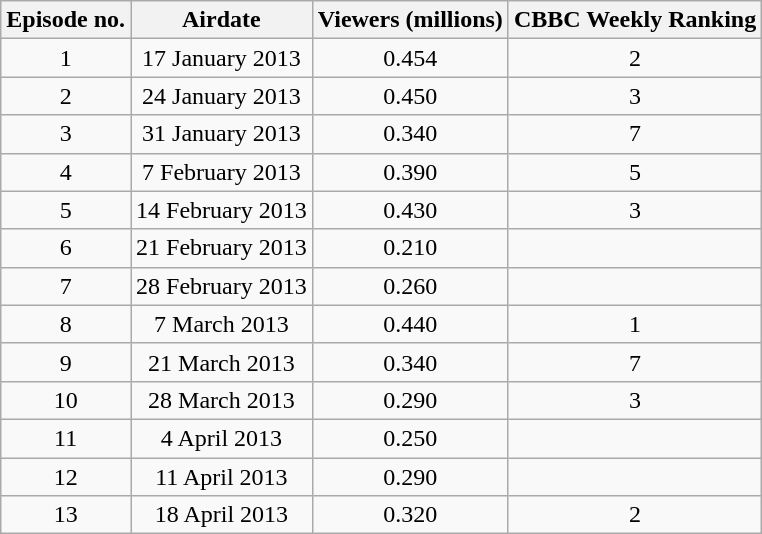<table class="wikitable" style="text-align:center">
<tr>
<th>Episode no.</th>
<th>Airdate</th>
<th>Viewers (millions)</th>
<th>CBBC Weekly Ranking</th>
</tr>
<tr>
<td>1</td>
<td>17 January 2013</td>
<td>0.454</td>
<td>2</td>
</tr>
<tr>
<td>2</td>
<td>24 January 2013</td>
<td>0.450</td>
<td>3</td>
</tr>
<tr>
<td>3</td>
<td>31 January 2013</td>
<td>0.340</td>
<td>7</td>
</tr>
<tr>
<td>4</td>
<td>7 February 2013</td>
<td>0.390</td>
<td>5</td>
</tr>
<tr>
<td>5</td>
<td>14 February 2013</td>
<td>0.430</td>
<td>3</td>
</tr>
<tr>
<td>6</td>
<td>21 February 2013</td>
<td>0.210</td>
<td></td>
</tr>
<tr>
<td>7</td>
<td>28 February 2013</td>
<td>0.260</td>
<td></td>
</tr>
<tr>
<td>8</td>
<td>7 March 2013</td>
<td>0.440</td>
<td>1</td>
</tr>
<tr>
<td>9</td>
<td>21 March 2013</td>
<td>0.340</td>
<td>7</td>
</tr>
<tr>
<td>10</td>
<td>28 March 2013</td>
<td>0.290</td>
<td>3</td>
</tr>
<tr>
<td>11</td>
<td>4 April 2013</td>
<td>0.250</td>
<td></td>
</tr>
<tr>
<td>12</td>
<td>11 April 2013</td>
<td>0.290</td>
<td></td>
</tr>
<tr>
<td>13</td>
<td>18 April 2013</td>
<td>0.320</td>
<td>2</td>
</tr>
</table>
